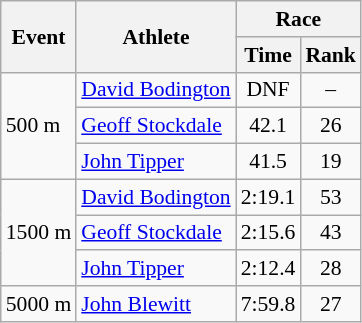<table class="wikitable" border="1" style="font-size:90%">
<tr>
<th rowspan=2>Event</th>
<th rowspan=2>Athlete</th>
<th colspan=2>Race</th>
</tr>
<tr>
<th>Time</th>
<th>Rank</th>
</tr>
<tr>
<td rowspan=3>500 m</td>
<td><a href='#'>David Bodington</a></td>
<td align=center>DNF</td>
<td align=center>–</td>
</tr>
<tr>
<td><a href='#'>Geoff Stockdale</a></td>
<td align=center>42.1</td>
<td align=center>26</td>
</tr>
<tr>
<td><a href='#'>John Tipper</a></td>
<td align=center>41.5</td>
<td align=center>19</td>
</tr>
<tr>
<td rowspan=3>1500 m</td>
<td><a href='#'>David Bodington</a></td>
<td align=center>2:19.1</td>
<td align=center>53</td>
</tr>
<tr>
<td><a href='#'>Geoff Stockdale</a></td>
<td align=center>2:15.6</td>
<td align=center>43</td>
</tr>
<tr>
<td><a href='#'>John Tipper</a></td>
<td align=center>2:12.4</td>
<td align=center>28</td>
</tr>
<tr>
<td>5000 m</td>
<td><a href='#'>John Blewitt</a></td>
<td align=center>7:59.8</td>
<td align=center>27</td>
</tr>
</table>
